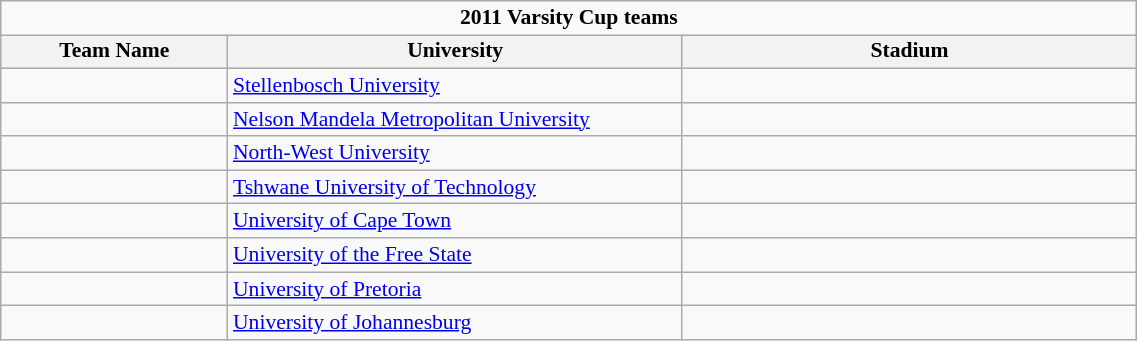<table class="wikitable" style="text-align:left; line-height:110%; font-size:90%; width:60%;">
<tr>
<td colspan=4 align=center><strong>2011 Varsity Cup teams</strong></td>
</tr>
<tr>
<th width="20%">Team Name</th>
<th width="40%">University</th>
<th width="40%">Stadium</th>
</tr>
<tr>
<td></td>
<td><a href='#'>Stellenbosch University</a></td>
<td></td>
</tr>
<tr>
<td></td>
<td><a href='#'>Nelson Mandela Metropolitan University</a></td>
<td></td>
</tr>
<tr>
<td></td>
<td><a href='#'>North-West University</a></td>
<td></td>
</tr>
<tr>
<td></td>
<td><a href='#'>Tshwane University of Technology</a></td>
<td></td>
</tr>
<tr>
<td></td>
<td><a href='#'>University of Cape Town</a></td>
<td></td>
</tr>
<tr>
<td></td>
<td><a href='#'>University of the Free State</a></td>
<td></td>
</tr>
<tr>
<td></td>
<td><a href='#'>University of Pretoria</a></td>
<td></td>
</tr>
<tr>
<td></td>
<td><a href='#'>University of Johannesburg</a></td>
<td></td>
</tr>
</table>
